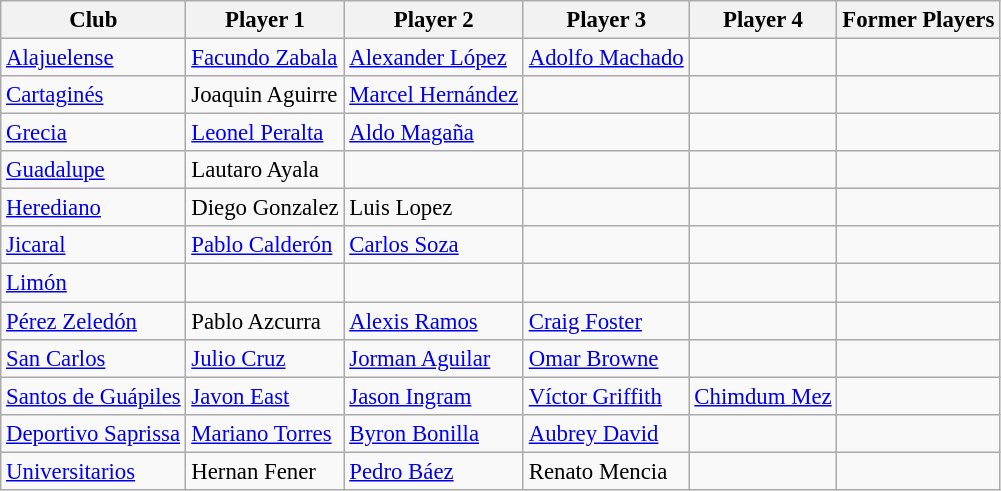<table class="wikitable" style="font-size:95%;">
<tr>
<th>Club</th>
<th>Player 1</th>
<th>Player 2</th>
<th>Player 3</th>
<th>Player 4</th>
<th>Former Players</th>
</tr>
<tr>
<td><a href='#'>Alajuelense</a></td>
<td> <a href='#'>Facundo Zabala</a></td>
<td> <a href='#'>Alexander López</a></td>
<td> <a href='#'>Adolfo Machado</a></td>
<td></td>
<td></td>
</tr>
<tr>
<td><a href='#'>Cartaginés</a></td>
<td> Joaquin Aguirre</td>
<td> <a href='#'>Marcel Hernández</a></td>
<td></td>
<td></td>
<td></td>
</tr>
<tr>
<td><a href='#'>Grecia</a></td>
<td> <a href='#'>Leonel Peralta</a></td>
<td> <a href='#'>Aldo Magaña</a></td>
<td></td>
<td></td>
<td></td>
</tr>
<tr>
<td><a href='#'>Guadalupe</a></td>
<td> Lautaro Ayala</td>
<td></td>
<td></td>
<td></td>
<td></td>
</tr>
<tr>
<td><a href='#'>Herediano</a></td>
<td> Diego Gonzalez</td>
<td> Luis Lopez</td>
<td></td>
<td></td>
<td></td>
</tr>
<tr>
<td><a href='#'>Jicaral</a></td>
<td> <a href='#'>Pablo Calderón</a></td>
<td> <a href='#'>Carlos Soza</a></td>
<td></td>
<td></td>
<td></td>
</tr>
<tr>
<td><a href='#'>Limón</a></td>
<td></td>
<td></td>
<td></td>
<td></td>
<td></td>
</tr>
<tr>
<td><a href='#'>Pérez Zeledón</a></td>
<td> Pablo Azcurra</td>
<td> <a href='#'>Alexis Ramos</a></td>
<td> <a href='#'>Craig Foster</a></td>
<td></td>
<td></td>
</tr>
<tr>
<td><a href='#'>San Carlos</a></td>
<td> <a href='#'>Julio Cruz</a></td>
<td> <a href='#'>Jorman Aguilar</a></td>
<td> <a href='#'>Omar Browne</a></td>
<td></td>
<td></td>
</tr>
<tr>
<td><a href='#'>Santos de Guápiles</a></td>
<td> <a href='#'>Javon East</a></td>
<td> <a href='#'>Jason Ingram</a></td>
<td> <a href='#'>Víctor Griffith</a></td>
<td> <a href='#'>Chimdum Mez</a></td>
<td></td>
</tr>
<tr>
<td><a href='#'>Deportivo Saprissa</a></td>
<td> <a href='#'>Mariano Torres</a></td>
<td> <a href='#'>Byron Bonilla</a></td>
<td> <a href='#'>Aubrey David</a></td>
<td></td>
<td></td>
</tr>
<tr>
<td><a href='#'>Universitarios</a></td>
<td> Hernan Fener</td>
<td> <a href='#'>Pedro Báez</a></td>
<td> Renato Mencia</td>
<td></td>
<td></td>
</tr>
</table>
